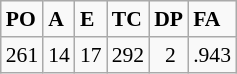<table class=wikitable style="font-size:90%;">
<tr>
<td><strong>PO</strong></td>
<td><strong>A</strong></td>
<td><strong>E</strong></td>
<td><strong>TC</strong></td>
<td><strong>DP </strong></td>
<td><strong>FA</strong></td>
</tr>
<tr>
<td>261</td>
<td>14</td>
<td>17</td>
<td>292</td>
<td>  2</td>
<td>.943</td>
</tr>
</table>
